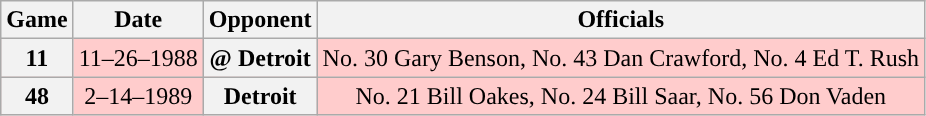<table class="wikitable">
<tr>
<th>Game</th>
<th>Date</th>
<th>Opponent</th>
<th>Officials</th>
</tr>
<tr align="center" bgcolor="#ffcccc">
<th>11</th>
<td>11–26–1988</td>
<th>@ Detroit</th>
<td>No. 30 Gary Benson, No. 43 Dan Crawford, No. 4 Ed T. Rush</td>
</tr>
<tr align="center" bgcolor="#ffcccc">
<th>48</th>
<td>2–14–1989</td>
<th>Detroit</th>
<td>No. 21 Bill Oakes, No. 24 Bill Saar, No. 56 Don Vaden</td>
</tr>
</table>
